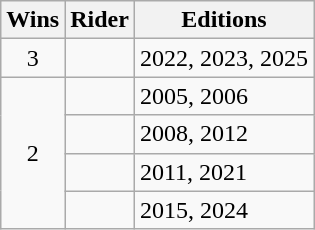<table class="wikitable">
<tr>
<th>Wins</th>
<th>Rider</th>
<th>Editions</th>
</tr>
<tr>
<td rowspan="1" align="center">3</td>
<td></td>
<td>2022, 2023, 2025</td>
</tr>
<tr>
<td rowspan="4" align="center">2</td>
<td></td>
<td>2005, 2006</td>
</tr>
<tr>
<td></td>
<td>2008, 2012</td>
</tr>
<tr>
<td></td>
<td>2011, 2021</td>
</tr>
<tr>
<td></td>
<td>2015, 2024</td>
</tr>
</table>
